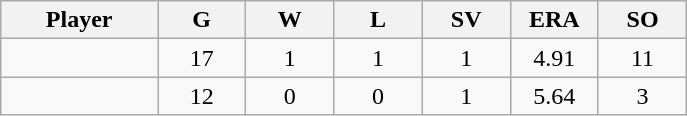<table class="wikitable sortable">
<tr>
<th bgcolor="#DDDDFF" width="16%">Player</th>
<th bgcolor="#DDDDFF" width="9%">G</th>
<th bgcolor="#DDDDFF" width="9%">W</th>
<th bgcolor="#DDDDFF" width="9%">L</th>
<th bgcolor="#DDDDFF" width="9%">SV</th>
<th bgcolor="#DDDDFF" width="9%">ERA</th>
<th bgcolor="#DDDDFF" width="9%">SO</th>
</tr>
<tr align="center">
<td></td>
<td>17</td>
<td>1</td>
<td>1</td>
<td>1</td>
<td>4.91</td>
<td>11</td>
</tr>
<tr align="center">
<td></td>
<td>12</td>
<td>0</td>
<td>0</td>
<td>1</td>
<td>5.64</td>
<td>3</td>
</tr>
</table>
